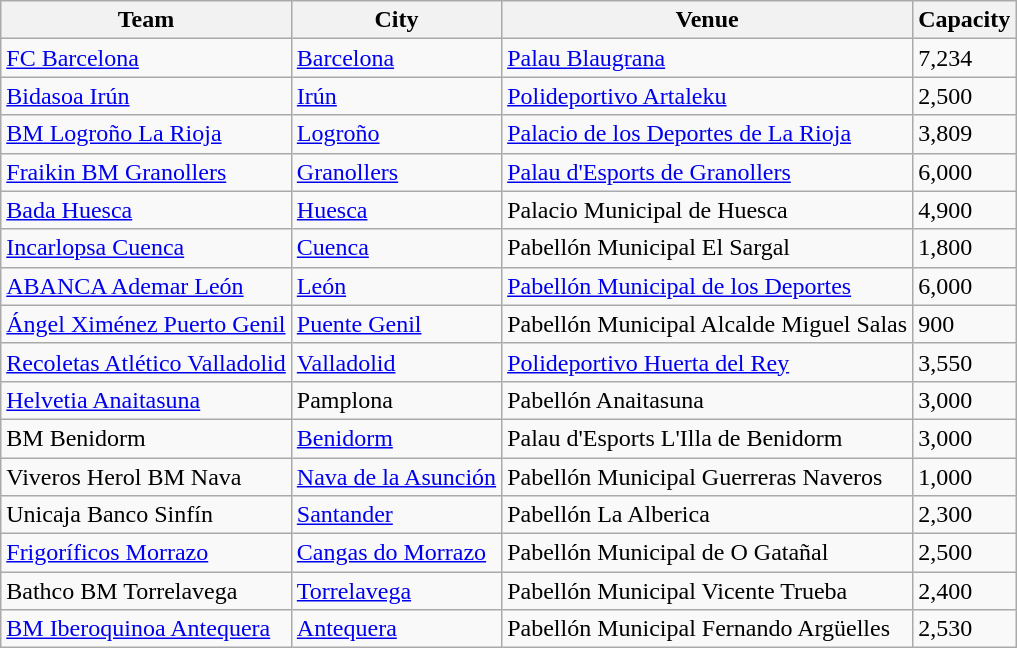<table class="wikitable sortable">
<tr>
<th>Team</th>
<th>City</th>
<th>Venue</th>
<th>Capacity</th>
</tr>
<tr>
<td><a href='#'>FC Barcelona</a></td>
<td><a href='#'>Barcelona</a></td>
<td><a href='#'>Palau Blaugrana</a></td>
<td>7,234</td>
</tr>
<tr>
<td><a href='#'>Bidasoa Irún</a></td>
<td><a href='#'>Irún</a></td>
<td><a href='#'>Polideportivo Artaleku</a></td>
<td>2,500</td>
</tr>
<tr>
<td><a href='#'>BM Logroño La Rioja</a></td>
<td><a href='#'>Logroño</a></td>
<td><a href='#'>Palacio de los Deportes de La Rioja</a></td>
<td>3,809</td>
</tr>
<tr>
<td><a href='#'>Fraikin BM Granollers</a></td>
<td><a href='#'>Granollers</a></td>
<td><a href='#'>Palau d'Esports de Granollers</a></td>
<td>6,000</td>
</tr>
<tr>
<td><a href='#'>Bada Huesca</a></td>
<td><a href='#'>Huesca</a></td>
<td>Palacio Municipal de Huesca</td>
<td>4,900</td>
</tr>
<tr>
<td><a href='#'>Incarlopsa Cuenca</a></td>
<td><a href='#'>Cuenca</a></td>
<td>Pabellón Municipal El Sargal</td>
<td>1,800</td>
</tr>
<tr>
<td><a href='#'>ABANCA Ademar León</a></td>
<td><a href='#'>León</a></td>
<td><a href='#'>Pabellón Municipal de los Deportes</a></td>
<td>6,000</td>
</tr>
<tr>
<td><a href='#'>Ángel Ximénez Puerto Genil</a></td>
<td><a href='#'>Puente Genil</a></td>
<td>Pabellón Municipal Alcalde Miguel Salas</td>
<td>900</td>
</tr>
<tr>
<td><a href='#'>Recoletas Atlético Valladolid</a></td>
<td><a href='#'>Valladolid</a></td>
<td><a href='#'>Polideportivo Huerta del Rey</a></td>
<td>3,550</td>
</tr>
<tr>
<td><a href='#'>Helvetia Anaitasuna</a></td>
<td>Pamplona</td>
<td>Pabellón Anaitasuna</td>
<td>3,000</td>
</tr>
<tr>
<td>BM Benidorm</td>
<td><a href='#'>Benidorm</a></td>
<td>Palau d'Esports L'Illa de Benidorm</td>
<td>3,000</td>
</tr>
<tr>
<td>Viveros Herol BM Nava</td>
<td><a href='#'>Nava de la Asunción</a></td>
<td>Pabellón Municipal Guerreras Naveros</td>
<td>1,000</td>
</tr>
<tr>
<td>Unicaja Banco Sinfín</td>
<td><a href='#'>Santander</a></td>
<td>Pabellón La Alberica</td>
<td>2,300</td>
</tr>
<tr>
<td><a href='#'>Frigoríficos Morrazo</a></td>
<td><a href='#'>Cangas do Morrazo</a></td>
<td>Pabellón Municipal de O Gatañal</td>
<td>2,500</td>
</tr>
<tr>
<td>Bathco BM Torrelavega</td>
<td><a href='#'>Torrelavega</a></td>
<td>Pabellón Municipal Vicente Trueba</td>
<td>2,400</td>
</tr>
<tr>
<td><a href='#'>BM Iberoquinoa Antequera</a></td>
<td><a href='#'>Antequera</a></td>
<td>Pabellón Municipal Fernando Argüelles</td>
<td>2,530</td>
</tr>
</table>
